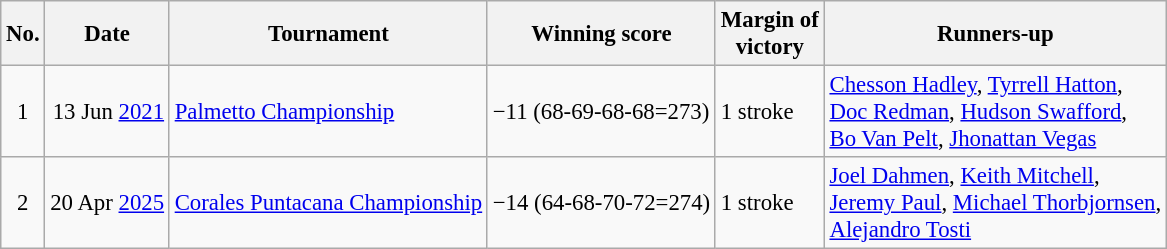<table class="wikitable" style="font-size:95%;">
<tr>
<th>No.</th>
<th>Date</th>
<th>Tournament</th>
<th>Winning score</th>
<th>Margin of<br>victory</th>
<th>Runners-up</th>
</tr>
<tr>
<td align=center>1</td>
<td align=right>13 Jun <a href='#'>2021</a></td>
<td><a href='#'>Palmetto Championship</a></td>
<td>−11 (68-69-68-68=273)</td>
<td>1 stroke</td>
<td> <a href='#'>Chesson Hadley</a>,  <a href='#'>Tyrrell Hatton</a>,<br> <a href='#'>Doc Redman</a>,  <a href='#'>Hudson Swafford</a>,<br> <a href='#'>Bo Van Pelt</a>,  <a href='#'>Jhonattan Vegas</a></td>
</tr>
<tr>
<td align=center>2</td>
<td align=right>20 Apr <a href='#'>2025</a></td>
<td><a href='#'>Corales Puntacana Championship</a></td>
<td>−14 (64-68-70-72=274)</td>
<td>1 stroke</td>
<td> <a href='#'>Joel Dahmen</a>,  <a href='#'>Keith Mitchell</a>,<br> <a href='#'>Jeremy Paul</a>,  <a href='#'>Michael Thorbjornsen</a>,<br> <a href='#'>Alejandro Tosti</a></td>
</tr>
</table>
